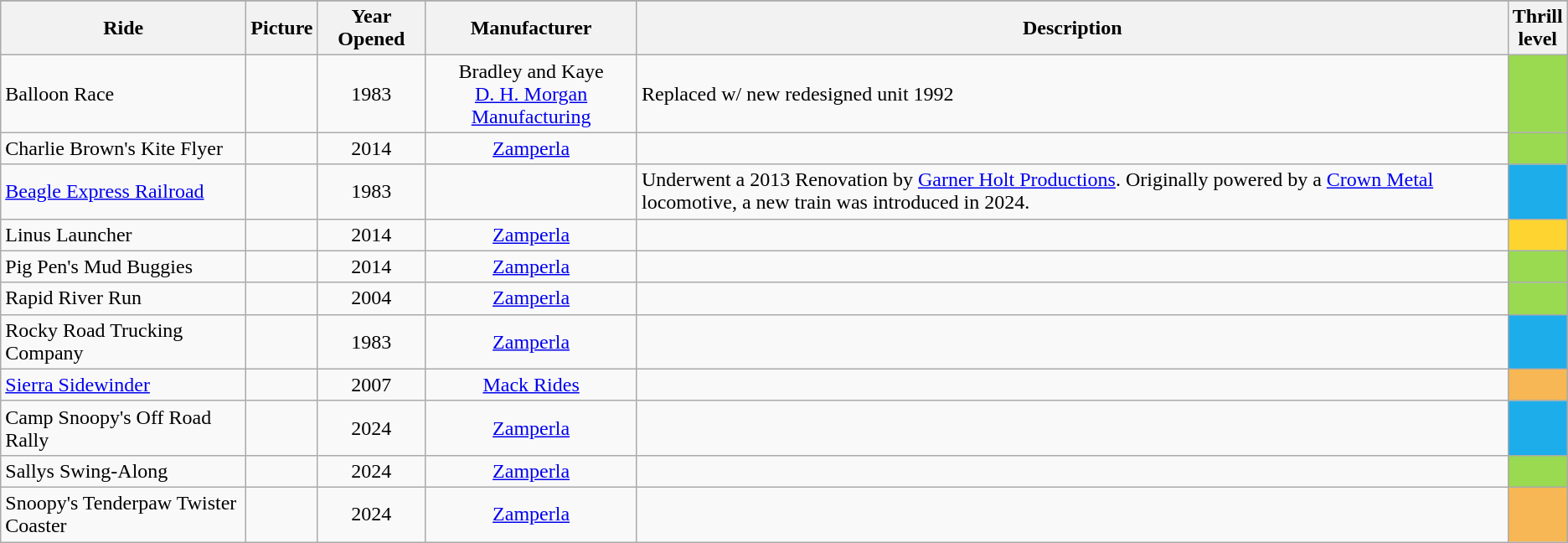<table class="sortable wikitable">
<tr style="vertical-align:bottom;">
</tr>
<tr>
<th>Ride</th>
<th>Picture</th>
<th>Year Opened</th>
<th>Manufacturer</th>
<th>Description</th>
<th style="width:2em;">Thrill level</th>
</tr>
<tr>
<td>Balloon Race</td>
<td></td>
<td style="text-align:center">1983</td>
<td style="text-align:center">Bradley and Kaye<br><a href='#'>D. H. Morgan Manufacturing</a></td>
<td>Replaced w/ new redesigned unit 1992</td>
<td align="center" bgcolor="#99DA50"><strong></strong></td>
</tr>
<tr>
<td>Charlie Brown's Kite Flyer</td>
<td></td>
<td style="text-align:center">2014</td>
<td style="text-align:center"><a href='#'>Zamperla</a></td>
<td></td>
<td align="center" bgcolor="#99DA50"><strong></strong></td>
</tr>
<tr>
<td><a href='#'>Beagle Express Railroad</a></td>
<td></td>
<td style="text-align:center">1983</td>
<td style="text-align:center"></td>
<td>Underwent a 2013 Renovation by <a href='#'>Garner Holt Productions</a>. Originally powered by a <a href='#'>Crown Metal</a> locomotive, a new train was introduced in 2024.</td>
<td align="center" bgcolor="#1CADEA"><strong></strong></td>
</tr>
<tr>
<td>Linus Launcher</td>
<td></td>
<td style="text-align:center">2014</td>
<td style="text-align:center"><a href='#'>Zamperla</a></td>
<td></td>
<td align="center" bgcolor="#FED530"><strong></strong></td>
</tr>
<tr>
<td>Pig Pen's Mud Buggies</td>
<td></td>
<td style="text-align:center">2014</td>
<td style="text-align:center"><a href='#'>Zamperla</a></td>
<td></td>
<td align="center" bgcolor="#99DA50"><strong></strong></td>
</tr>
<tr>
<td>Rapid River Run</td>
<td></td>
<td style="text-align:center">2004</td>
<td style="text-align:center"><a href='#'>Zamperla</a></td>
<td></td>
<td align="center" bgcolor="#99DA50"><strong></strong></td>
</tr>
<tr>
<td>Rocky Road Trucking Company</td>
<td> </td>
<td style="text-align:center">1983</td>
<td style="text-align:center"><a href='#'>Zamperla</a></td>
<td></td>
<td align="center" bgcolor="#1CADEA"><strong></strong></td>
</tr>
<tr>
<td><a href='#'>Sierra Sidewinder</a></td>
<td> </td>
<td style="text-align:center">2007</td>
<td style="text-align:center"><a href='#'>Mack Rides</a></td>
<td></td>
<td align="center" bgcolor="#F7B754"><strong></strong></td>
</tr>
<tr>
<td>Camp Snoopy's Off Road Rally</td>
<td></td>
<td style="text-align:center">2024</td>
<td style="text-align:center"><a href='#'>Zamperla</a></td>
<td></td>
<td align="center" bgcolor="#1CADEA"><strong></strong></td>
</tr>
<tr>
<td>Sallys Swing-Along</td>
<td></td>
<td style="text-align:center">2024</td>
<td style="text-align:center"><a href='#'>Zamperla</a></td>
<td></td>
<td align="center" bgcolor="#99DA50"><strong></strong></td>
</tr>
<tr>
<td>Snoopy's Tenderpaw Twister Coaster</td>
<td></td>
<td style="text-align:center">2024</td>
<td style="text-align:center"><a href='#'>Zamperla</a></td>
<td></td>
<td align="center" bgcolor="#F7B754"><strong></strong></td>
</tr>
</table>
